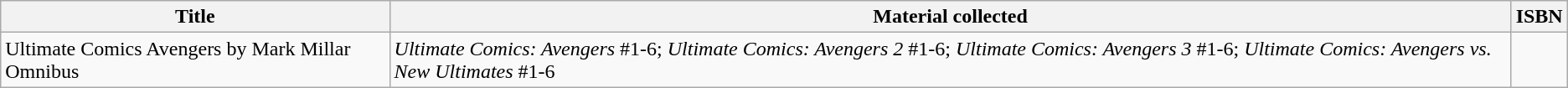<table class="wikitable">
<tr>
<th>Title</th>
<th>Material collected</th>
<th>ISBN</th>
</tr>
<tr>
<td>Ultimate Comics Avengers by Mark Millar Omnibus</td>
<td><em>Ultimate Comics: Avengers</em> #1-6; <em>Ultimate Comics: Avengers 2</em> #1-6; <em>Ultimate Comics: Avengers 3</em> #1-6; <em>Ultimate Comics: Avengers vs. New Ultimates</em> #1-6</td>
<td></td>
</tr>
</table>
